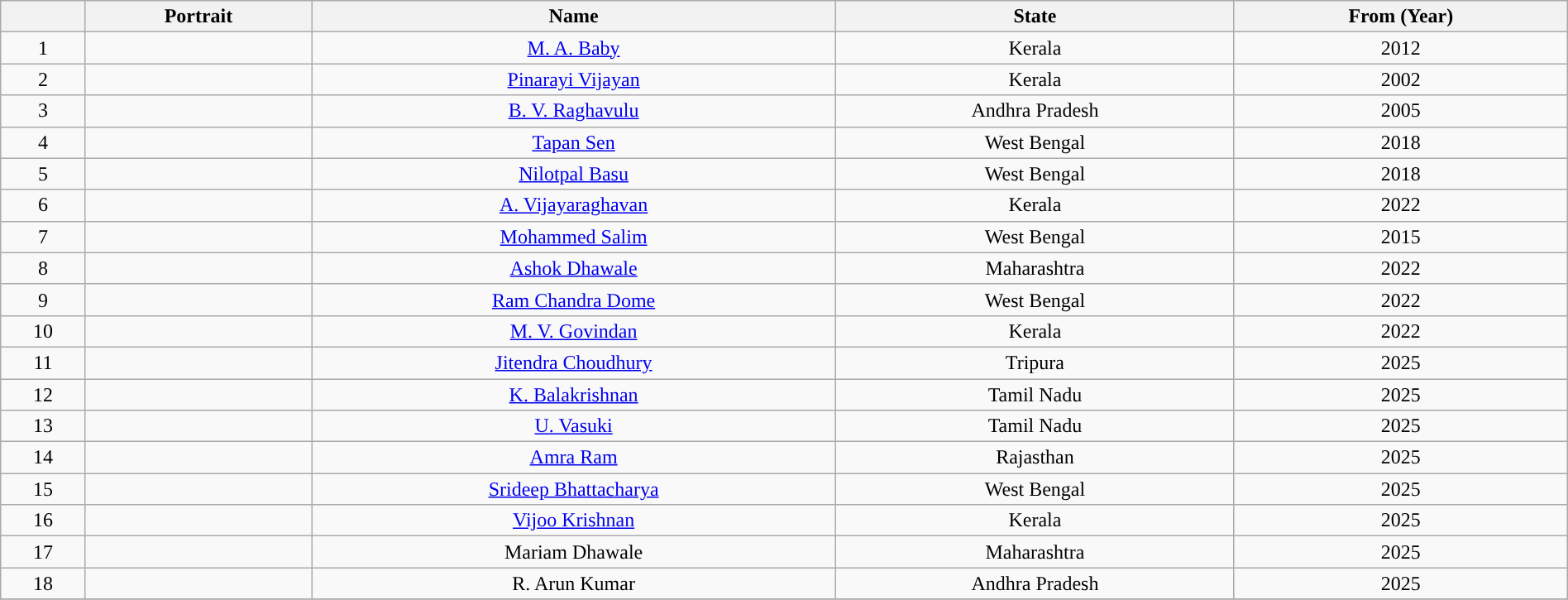<table class="wikitable sortable" style="text-align:center" width="100%">
<tr>
<th Style="background-color:"></th>
<th Style="background-color:">Portrait</th>
<th Style="background-color:">Name</th>
<th Style="background-color:">State</th>
<th Style="background-color:">From (Year)</th>
</tr>
<tr>
<td>1</td>
<td></td>
<td><a href='#'>M. A. Baby</a><br> </td>
<td>Kerala</td>
<td>2012</td>
</tr>
<tr>
<td>2</td>
<td></td>
<td><a href='#'>Pinarayi Vijayan</a></td>
<td>Kerala</td>
<td>2002</td>
</tr>
<tr>
<td>3</td>
<td></td>
<td><a href='#'>B. V. Raghavulu</a></td>
<td>Andhra Pradesh</td>
<td>2005</td>
</tr>
<tr>
<td>4</td>
<td></td>
<td><a href='#'>Tapan Sen</a></td>
<td>West Bengal</td>
<td>2018</td>
</tr>
<tr>
<td>5</td>
<td></td>
<td><a href='#'>Nilotpal Basu</a></td>
<td>West Bengal</td>
<td>2018</td>
</tr>
<tr>
<td>6</td>
<td></td>
<td><a href='#'>A. Vijayaraghavan</a></td>
<td>Kerala</td>
<td>2022</td>
</tr>
<tr>
<td>7</td>
<td></td>
<td><a href='#'>Mohammed Salim</a></td>
<td>West Bengal</td>
<td>2015</td>
</tr>
<tr>
<td>8</td>
<td></td>
<td><a href='#'>Ashok Dhawale</a></td>
<td>Maharashtra</td>
<td>2022</td>
</tr>
<tr>
<td>9</td>
<td></td>
<td><a href='#'>Ram Chandra Dome</a></td>
<td>West Bengal</td>
<td>2022</td>
</tr>
<tr>
<td>10</td>
<td></td>
<td><a href='#'>M. V. Govindan</a></td>
<td>Kerala</td>
<td>2022</td>
</tr>
<tr>
<td>11</td>
<td></td>
<td><a href='#'>Jitendra Choudhury</a></td>
<td>Tripura</td>
<td>2025</td>
</tr>
<tr>
<td>12</td>
<td></td>
<td><a href='#'>K. Balakrishnan</a></td>
<td>Tamil Nadu</td>
<td>2025</td>
</tr>
<tr>
<td>13</td>
<td></td>
<td><a href='#'>U. Vasuki</a></td>
<td>Tamil Nadu</td>
<td>2025</td>
</tr>
<tr>
<td>14</td>
<td></td>
<td><a href='#'>Amra Ram</a></td>
<td>Rajasthan</td>
<td>2025</td>
</tr>
<tr>
<td>15</td>
<td></td>
<td><a href='#'>Srideep Bhattacharya</a></td>
<td>West Bengal</td>
<td>2025</td>
</tr>
<tr>
<td>16</td>
<td></td>
<td><a href='#'>Vijoo Krishnan</a></td>
<td>Kerala</td>
<td>2025</td>
</tr>
<tr>
<td>17</td>
<td></td>
<td>Mariam Dhawale</td>
<td>Maharashtra</td>
<td>2025</td>
</tr>
<tr>
<td>18</td>
<td></td>
<td>R. Arun Kumar</td>
<td>Andhra Pradesh</td>
<td>2025</td>
</tr>
<tr>
</tr>
</table>
